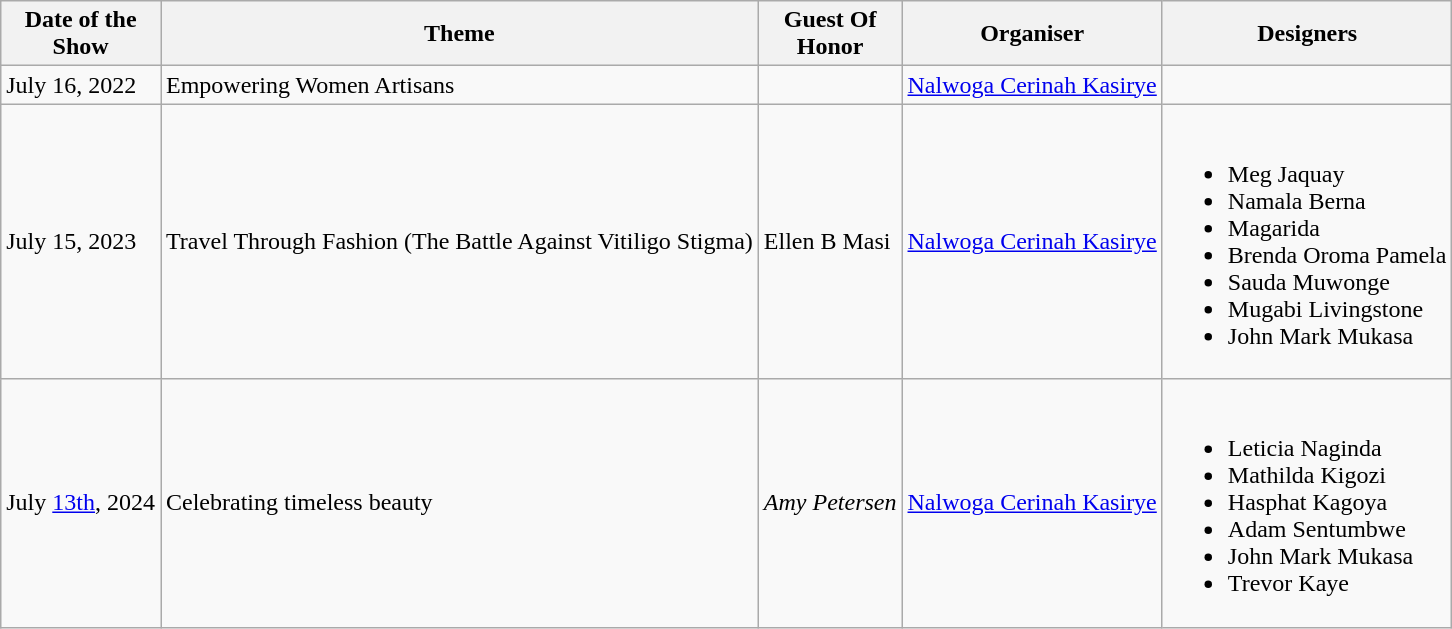<table class="wikitable sortable">
<tr>
<th>Date of the<br>Show</th>
<th>Theme</th>
<th>Guest Of<br>Honor</th>
<th>Organiser</th>
<th>Designers</th>
</tr>
<tr>
<td>July 16, 2022</td>
<td>Empowering Women Artisans</td>
<td></td>
<td><a href='#'>Nalwoga Cerinah Kasirye</a></td>
<td></td>
</tr>
<tr>
<td>July 15, 2023</td>
<td>Travel Through Fashion (The Battle Against Vitiligo Stigma)</td>
<td>Ellen B Masi</td>
<td><a href='#'>Nalwoga Cerinah Kasirye</a></td>
<td><br><ul><li>Meg Jaquay</li><li>Namala Berna</li><li>Magarida</li><li>Brenda Oroma Pamela</li><li>Sauda Muwonge</li><li>Mugabi Livingstone</li><li>John Mark Mukasa</li></ul></td>
</tr>
<tr>
<td>July <a href='#'>13th</a>, 2024</td>
<td>Celebrating timeless beauty</td>
<td><em>Amy Petersen</em></td>
<td><a href='#'>Nalwoga Cerinah Kasirye</a></td>
<td><br><ul><li>Leticia Naginda</li><li>Mathilda Kigozi</li><li>Hasphat Kagoya</li><li>Adam Sentumbwe</li><li>John Mark Mukasa</li><li>Trevor Kaye</li></ul></td>
</tr>
</table>
